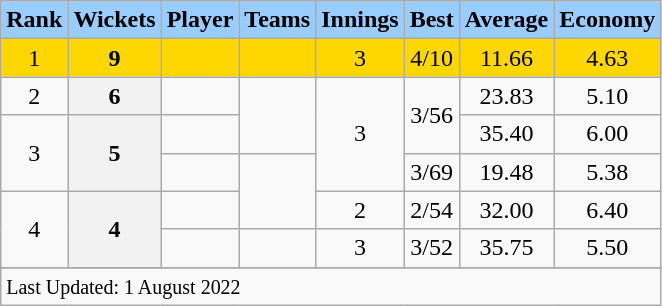<table class="wikitable plainrowheaders sortable">
<tr>
<th scope=col style="background:#9cf;">Rank</th>
<th scope=col style="background:#9cf;">Wickets</th>
<th scope=col style="background:#9cf;">Player</th>
<th scope=col style="background:#9cf;">Teams</th>
<th scope=col style="background:#9cf;">Innings</th>
<th scope=col style="background:#9cf;">Best</th>
<th scope=col style="background:#9cf;">Average</th>
<th scope=col style="background:#9cf;">Economy</th>
</tr>
<tr>
<td style="text-align:center; background:gold;">1</td>
<th scope="row"  style="text-align:center; background:gold;"><strong>9</strong></th>
<td style="background:gold;"></td>
<td style="text-align:center; background:gold;"></td>
<td style="text-align:center; background:gold;">3</td>
<td style="text-align:center; background:gold;">4/10</td>
<td style="text-align:center; background:gold;">11.66</td>
<td style="text-align:center; background:gold;">4.63</td>
</tr>
<tr>
<td align=center>2</td>
<th scope=row style=text-align:center;><strong>6</strong></th>
<td></td>
<td align=center rowspan=2></td>
<td align=center rowspan=3>3</td>
<td align=center rowspan=2>3/56</td>
<td align=center>23.83</td>
<td align=center>5.10</td>
</tr>
<tr>
<td align=center rowspan=2>3</td>
<th scope=row style=text-align:center; rowspan=2><strong>5</strong></th>
<td></td>
<td align=center>35.40</td>
<td align=center>6.00</td>
</tr>
<tr>
<td></td>
<td align=center rowspan=2></td>
<td align=center>3/69</td>
<td align=center>19.48</td>
<td align=center>5.38</td>
</tr>
<tr>
<td align=center rowspan=2>4</td>
<th scope=row style=text-align:center; rowspan=2><strong>4</strong></th>
<td></td>
<td align=center>2</td>
<td align=center>2/54</td>
<td align=center>32.00</td>
<td align=center>6.40</td>
</tr>
<tr>
<td></td>
<td align=center></td>
<td align=center>3</td>
<td align=center>3/52</td>
<td align=center>35.75</td>
<td align=center>5.50</td>
</tr>
<tr>
</tr>
<tr class=sortbottom>
<td colspan=9><small>Last Updated: 1 August 2022</small></td>
</tr>
</table>
